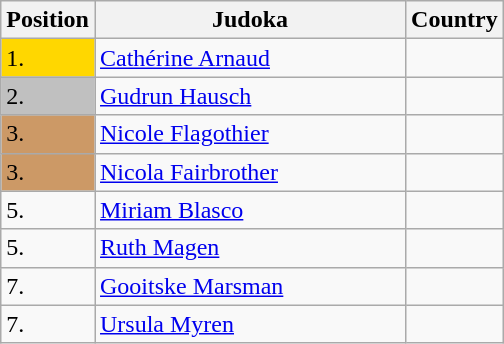<table class=wikitable>
<tr>
<th width=10>Position</th>
<th width=200>Judoka</th>
<th width=10>Country</th>
</tr>
<tr>
<td bgcolor=gold>1.</td>
<td><a href='#'>Cathérine Arnaud</a></td>
<td></td>
</tr>
<tr>
<td bgcolor=silver>2.</td>
<td><a href='#'>Gudrun Hausch</a></td>
<td></td>
</tr>
<tr>
<td bgcolor=CC9966>3.</td>
<td><a href='#'>Nicole Flagothier</a></td>
<td></td>
</tr>
<tr>
<td bgcolor=CC9966>3.</td>
<td><a href='#'>Nicola Fairbrother</a></td>
<td></td>
</tr>
<tr>
<td>5.</td>
<td><a href='#'>Miriam Blasco</a></td>
<td></td>
</tr>
<tr>
<td>5.</td>
<td><a href='#'>Ruth Magen</a></td>
<td></td>
</tr>
<tr>
<td>7.</td>
<td><a href='#'>Gooitske Marsman</a></td>
<td></td>
</tr>
<tr>
<td>7.</td>
<td><a href='#'>Ursula Myren</a></td>
<td></td>
</tr>
</table>
